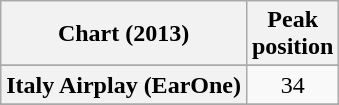<table class="wikitable plainrowheaders sortable" style="text-align:center;">
<tr>
<th>Chart (2013)</th>
<th>Peak<br>position</th>
</tr>
<tr>
</tr>
<tr>
<th scope="row">Italy Airplay (EarOne)</th>
<td>34</td>
</tr>
<tr>
</tr>
</table>
